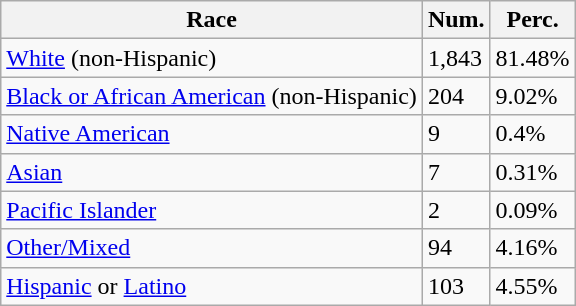<table class="wikitable">
<tr>
<th>Race</th>
<th>Num.</th>
<th>Perc.</th>
</tr>
<tr>
<td><a href='#'>White</a> (non-Hispanic)</td>
<td>1,843</td>
<td>81.48%</td>
</tr>
<tr>
<td><a href='#'>Black or African American</a> (non-Hispanic)</td>
<td>204</td>
<td>9.02%</td>
</tr>
<tr>
<td><a href='#'>Native American</a></td>
<td>9</td>
<td>0.4%</td>
</tr>
<tr>
<td><a href='#'>Asian</a></td>
<td>7</td>
<td>0.31%</td>
</tr>
<tr>
<td><a href='#'>Pacific Islander</a></td>
<td>2</td>
<td>0.09%</td>
</tr>
<tr>
<td><a href='#'>Other/Mixed</a></td>
<td>94</td>
<td>4.16%</td>
</tr>
<tr>
<td><a href='#'>Hispanic</a> or <a href='#'>Latino</a></td>
<td>103</td>
<td>4.55%</td>
</tr>
</table>
